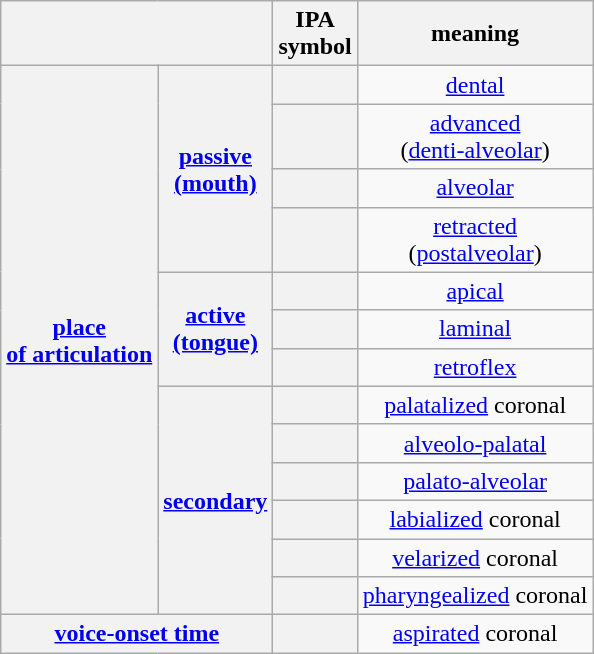<table class="wikitable" style="text-align: center;">
<tr>
<th colspan="2"></th>
<th>IPA<br>symbol</th>
<th>meaning</th>
</tr>
<tr>
<th rowspan="13"><a href='#'>place<br>of articulation</a></th>
<th rowspan="4"><a href='#'>passive<br>(mouth)</a></th>
<th></th>
<td><a href='#'>dental</a></td>
</tr>
<tr>
<th></th>
<td><a href='#'>advanced</a><br>(<a href='#'>denti-alveolar</a>)</td>
</tr>
<tr>
<th></th>
<td><a href='#'>alveolar</a></td>
</tr>
<tr>
<th></th>
<td><a href='#'>retracted</a><br>(<a href='#'>postalveolar</a>)</td>
</tr>
<tr>
<th rowspan="3"><a href='#'>active<br>(tongue)</a></th>
<th></th>
<td><a href='#'>apical</a></td>
</tr>
<tr>
<th></th>
<td><a href='#'>laminal</a></td>
</tr>
<tr>
<th></th>
<td><a href='#'>retroflex</a></td>
</tr>
<tr>
<th rowspan="6"><a href='#'>secondary</a></th>
<th></th>
<td><a href='#'>palatalized</a> coronal</td>
</tr>
<tr>
<th></th>
<td><a href='#'>alveolo-palatal</a></td>
</tr>
<tr>
<th></th>
<td><a href='#'>palato-alveolar</a></td>
</tr>
<tr>
<th></th>
<td><a href='#'>labialized</a> coronal</td>
</tr>
<tr>
<th></th>
<td><a href='#'>velarized</a> coronal</td>
</tr>
<tr>
<th></th>
<td><a href='#'>pharyngealized</a> coronal</td>
</tr>
<tr>
<th colspan="2"><a href='#'>voice-onset time</a></th>
<th></th>
<td><a href='#'>aspirated</a> coronal<br></td>
</tr>
</table>
